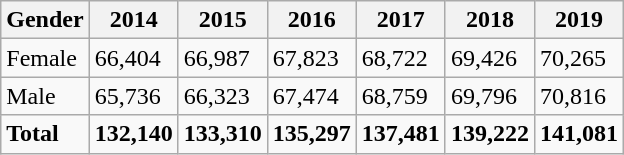<table class="wikitable">
<tr>
<th>Gender</th>
<th>2014</th>
<th>2015</th>
<th>2016</th>
<th>2017</th>
<th>2018</th>
<th>2019</th>
</tr>
<tr>
<td>Female</td>
<td>66,404</td>
<td>66,987</td>
<td>67,823</td>
<td>68,722</td>
<td>69,426</td>
<td>70,265</td>
</tr>
<tr>
<td>Male</td>
<td>65,736</td>
<td>66,323</td>
<td>67,474</td>
<td>68,759</td>
<td>69,796</td>
<td>70,816</td>
</tr>
<tr>
<td><strong>Total</strong></td>
<td><strong>132,140</strong></td>
<td><strong>133,310</strong></td>
<td><strong>135,297</strong></td>
<td><strong>137,481</strong></td>
<td><strong>139,222</strong></td>
<td><strong>141,081</strong></td>
</tr>
</table>
